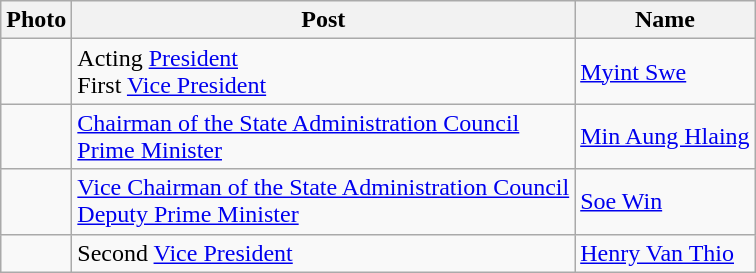<table class=wikitable>
<tr>
<th>Photo</th>
<th>Post</th>
<th>Name</th>
</tr>
<tr>
<td></td>
<td>Acting <a href='#'>President</a><br>First <a href='#'>Vice President</a></td>
<td><a href='#'>Myint Swe</a></td>
</tr>
<tr>
<td></td>
<td><a href='#'>Chairman of the State Administration Council</a><br><a href='#'>Prime Minister</a></td>
<td><a href='#'>Min Aung Hlaing</a></td>
</tr>
<tr>
<td></td>
<td><a href='#'>Vice Chairman of the State Administration Council</a><br><a href='#'>Deputy Prime Minister</a></td>
<td><a href='#'>Soe Win</a></td>
</tr>
<tr>
<td></td>
<td>Second <a href='#'>Vice President</a></td>
<td><a href='#'>Henry Van Thio</a></td>
</tr>
</table>
